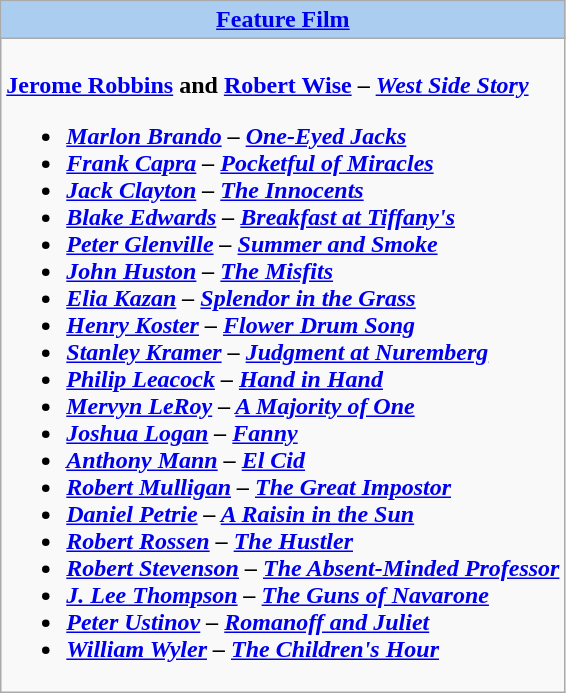<table class=wikitable style="width="100%">
<tr>
<th colspan="2" style="background:#abcdef;"><a href='#'>Feature Film</a></th>
</tr>
<tr>
<td colspan="2" style="vertical-align:top;"><br><strong><a href='#'>Jerome Robbins</a> and <a href='#'>Robert Wise</a> – <em><a href='#'>West Side Story</a><strong><em><ul><li><a href='#'>Marlon Brando</a> – </em><a href='#'>One-Eyed Jacks</a><em></li><li><a href='#'>Frank Capra</a> – </em><a href='#'>Pocketful of Miracles</a><em></li><li><a href='#'>Jack Clayton</a> – </em><a href='#'>The Innocents</a><em></li><li><a href='#'>Blake Edwards</a> – </em><a href='#'>Breakfast at Tiffany's</a><em></li><li><a href='#'>Peter Glenville</a> – </em><a href='#'>Summer and Smoke</a><em></li><li><a href='#'>John Huston</a> – </em><a href='#'>The Misfits</a><em></li><li><a href='#'>Elia Kazan</a> – </em><a href='#'>Splendor in the Grass</a><em></li><li><a href='#'>Henry Koster</a> – </em><a href='#'>Flower Drum Song</a><em></li><li><a href='#'>Stanley Kramer</a> – </em><a href='#'>Judgment at Nuremberg</a><em></li><li><a href='#'>Philip Leacock</a> – </em><a href='#'>Hand in Hand</a><em></li><li><a href='#'>Mervyn LeRoy</a> – </em><a href='#'>A Majority of One</a><em></li><li><a href='#'>Joshua Logan</a> – </em><a href='#'>Fanny</a><em></li><li><a href='#'>Anthony Mann</a> – </em><a href='#'>El Cid</a><em></li><li><a href='#'>Robert Mulligan</a> – </em><a href='#'>The Great Impostor</a><em></li><li><a href='#'>Daniel Petrie</a> – </em><a href='#'>A Raisin in the Sun</a><em></li><li><a href='#'>Robert Rossen</a> – </em><a href='#'>The Hustler</a><em></li><li><a href='#'>Robert Stevenson</a> – </em><a href='#'>The Absent-Minded Professor</a><em></li><li><a href='#'>J. Lee Thompson</a> – </em><a href='#'>The Guns of Navarone</a><em></li><li><a href='#'>Peter Ustinov</a> – </em><a href='#'>Romanoff and Juliet</a><em></li><li><a href='#'>William Wyler</a> – </em><a href='#'>The Children's Hour</a><em></li></ul></td>
</tr>
</table>
